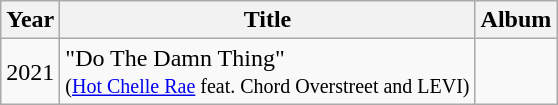<table class="wikitable">
<tr>
<th>Year</th>
<th>Title</th>
<th>Album</th>
</tr>
<tr>
<td>2021</td>
<td>"Do The Damn Thing"<br><small>(<a href='#'>Hot Chelle Rae</a> feat. Chord Overstreet and LEVI)</small></td>
<td></td>
</tr>
</table>
